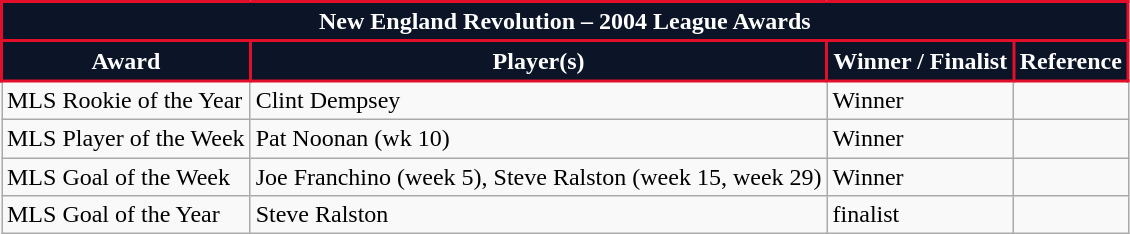<table class="wikitable">
<tr>
<th colspan="4" style="background:#0c1527; color:#fff; border:2px solid #e20e2a; text-align: center; font-weight:bold;">New England Revolution – 2004 League Awards</th>
</tr>
<tr>
<th style="background:#0c1527; color:#fff; border:2px solid #e20e2a;" scope="col">Award</th>
<th style="background:#0c1527; color:#fff; border:2px solid #e20e2a;" scope="col">Player(s)</th>
<th style="background:#0c1527; color:#fff; border:2px solid #e20e2a;" scope="col">Winner / Finalist</th>
<th style="background:#0c1527; color:#fff; border:2px solid #e20e2a;" scope="col">Reference</th>
</tr>
<tr>
<td>MLS Rookie of the Year</td>
<td>Clint Dempsey</td>
<td>Winner</td>
<td></td>
</tr>
<tr>
<td>MLS Player of the Week</td>
<td>Pat Noonan (wk 10)</td>
<td>Winner</td>
<td></td>
</tr>
<tr>
<td>MLS Goal of the Week</td>
<td>Joe Franchino (week 5), Steve Ralston (week 15, week 29)</td>
<td>Winner</td>
<td></td>
</tr>
<tr>
<td>MLS Goal of the Year</td>
<td>Steve Ralston</td>
<td>finalist</td>
<td></td>
</tr>
</table>
